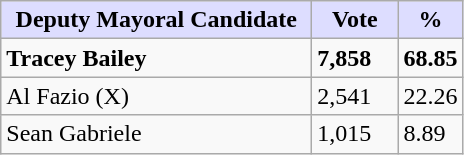<table class="wikitable">
<tr>
<th style="background:#ddf; width:200px;">Deputy Mayoral Candidate</th>
<th style="background:#ddf; width:50px;">Vote</th>
<th style="background:#ddf; width:30px;">%</th>
</tr>
<tr>
<td><strong>Tracey Bailey</strong></td>
<td><strong>7,858</strong></td>
<td><strong>68.85</strong></td>
</tr>
<tr>
<td>Al Fazio (X)</td>
<td>2,541</td>
<td>22.26</td>
</tr>
<tr>
<td>Sean Gabriele</td>
<td>1,015</td>
<td>8.89</td>
</tr>
</table>
